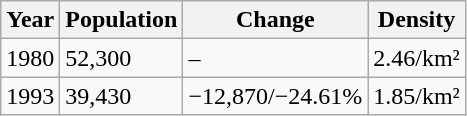<table class="wikitable">
<tr>
<th>Year</th>
<th>Population</th>
<th>Change</th>
<th>Density</th>
</tr>
<tr>
<td>1980</td>
<td>52,300</td>
<td>–</td>
<td>2.46/km²</td>
</tr>
<tr>
<td>1993</td>
<td>39,430</td>
<td>−12,870/−24.61%</td>
<td>1.85/km²</td>
</tr>
</table>
